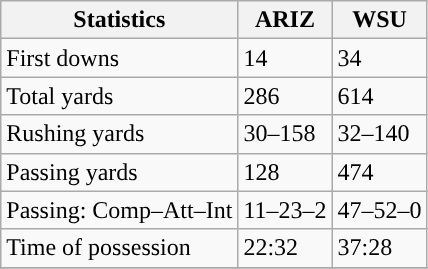<table class="wikitable" style="float: left;">
<tr>
<th>Statistics</th>
<th>ARIZ</th>
<th>WSU</th>
</tr>
<tr>
<td>First downs</td>
<td>14</td>
<td>34</td>
</tr>
<tr>
<td>Total yards</td>
<td>286</td>
<td>614</td>
</tr>
<tr>
<td>Rushing yards</td>
<td>30–158</td>
<td>32–140</td>
</tr>
<tr>
<td>Passing yards</td>
<td>128</td>
<td>474</td>
</tr>
<tr>
<td>Passing: Comp–Att–Int</td>
<td>11–23–2</td>
<td>47–52–0</td>
</tr>
<tr>
<td>Time of possession</td>
<td>22:32</td>
<td>37:28</td>
</tr>
<tr>
</tr>
</table>
